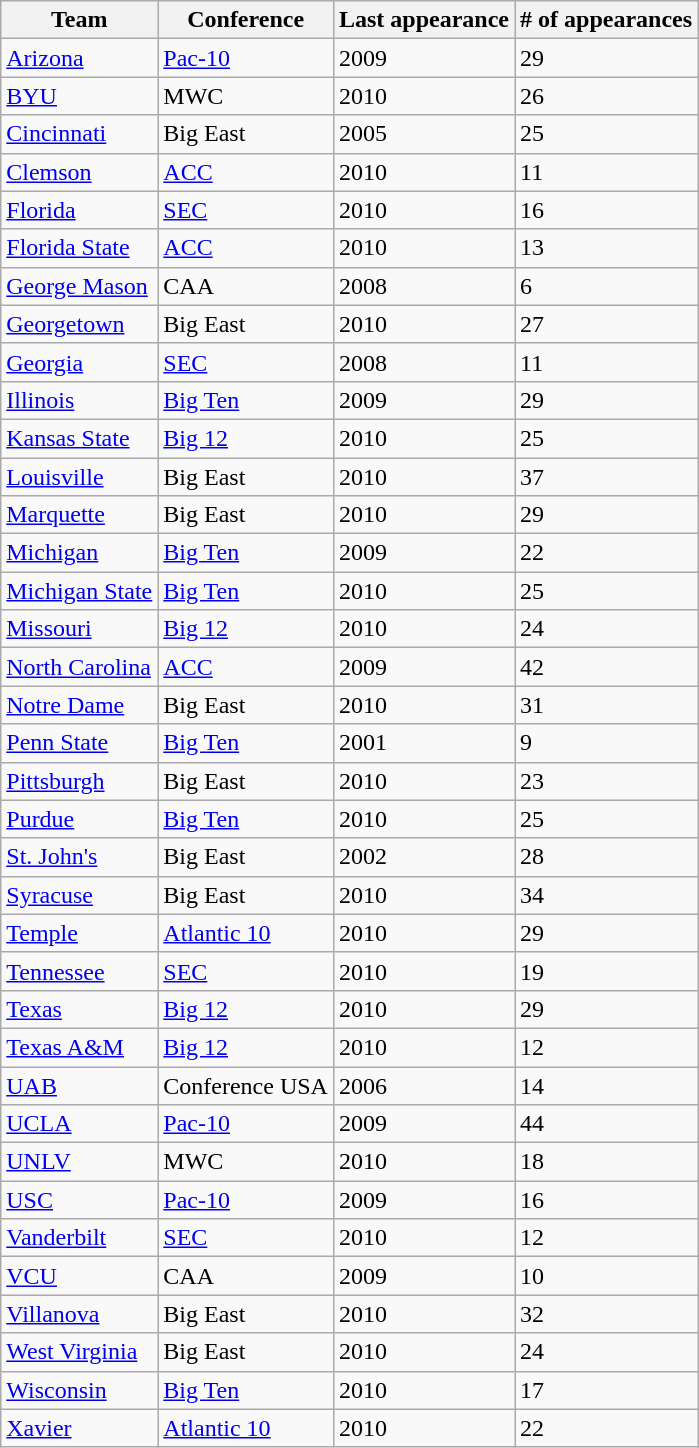<table class="wikitable sortable">
<tr>
<th>Team</th>
<th>Conference</th>
<th>Last appearance</th>
<th># of appearances</th>
</tr>
<tr>
<td><a href='#'>Arizona</a></td>
<td align="left"><a href='#'>Pac-10</a></td>
<td>2009</td>
<td>29</td>
</tr>
<tr>
<td><a href='#'>BYU</a></td>
<td>MWC</td>
<td>2010</td>
<td>26</td>
</tr>
<tr>
<td><a href='#'>Cincinnati</a></td>
<td>Big East</td>
<td>2005</td>
<td>25</td>
</tr>
<tr>
<td><a href='#'>Clemson</a></td>
<td align="left"><a href='#'>ACC</a></td>
<td>2010</td>
<td>11</td>
</tr>
<tr>
<td><a href='#'>Florida</a></td>
<td align="left"><a href='#'>SEC</a></td>
<td>2010</td>
<td>16</td>
</tr>
<tr>
<td><a href='#'>Florida State</a></td>
<td align="left"><a href='#'>ACC</a></td>
<td>2010</td>
<td>13</td>
</tr>
<tr>
<td><a href='#'>George Mason</a></td>
<td>CAA</td>
<td>2008</td>
<td>6</td>
</tr>
<tr>
<td><a href='#'>Georgetown</a></td>
<td>Big East</td>
<td>2010</td>
<td>27</td>
</tr>
<tr>
<td><a href='#'>Georgia</a></td>
<td align="left"><a href='#'>SEC</a></td>
<td>2008</td>
<td>11</td>
</tr>
<tr>
<td><a href='#'>Illinois</a></td>
<td align="left"><a href='#'>Big Ten</a></td>
<td>2009</td>
<td>29</td>
</tr>
<tr>
<td><a href='#'>Kansas State</a></td>
<td align="left"><a href='#'>Big 12</a></td>
<td>2010</td>
<td>25</td>
</tr>
<tr>
<td><a href='#'>Louisville</a></td>
<td>Big East</td>
<td>2010</td>
<td>37</td>
</tr>
<tr>
<td><a href='#'>Marquette</a></td>
<td>Big East</td>
<td>2010</td>
<td>29</td>
</tr>
<tr>
<td><a href='#'>Michigan</a></td>
<td align="left"><a href='#'>Big Ten</a></td>
<td>2009</td>
<td>22</td>
</tr>
<tr>
<td><a href='#'>Michigan State</a></td>
<td align="left"><a href='#'>Big Ten</a></td>
<td>2010</td>
<td>25</td>
</tr>
<tr>
<td><a href='#'>Missouri</a></td>
<td align="left"><a href='#'>Big 12</a></td>
<td>2010</td>
<td>24</td>
</tr>
<tr>
<td><a href='#'>North Carolina</a></td>
<td align="left"><a href='#'>ACC</a></td>
<td>2009</td>
<td>42</td>
</tr>
<tr>
<td><a href='#'>Notre Dame</a></td>
<td>Big East</td>
<td>2010</td>
<td>31</td>
</tr>
<tr>
<td><a href='#'>Penn State</a></td>
<td align="left"><a href='#'>Big Ten</a></td>
<td>2001</td>
<td>9</td>
</tr>
<tr>
<td><a href='#'>Pittsburgh</a></td>
<td>Big East</td>
<td>2010</td>
<td>23</td>
</tr>
<tr>
<td><a href='#'>Purdue</a></td>
<td align="left"><a href='#'>Big Ten</a></td>
<td>2010</td>
<td>25</td>
</tr>
<tr>
<td><a href='#'>St. John's</a></td>
<td>Big East</td>
<td>2002</td>
<td>28</td>
</tr>
<tr>
<td><a href='#'>Syracuse</a></td>
<td>Big East</td>
<td>2010</td>
<td>34</td>
</tr>
<tr>
<td><a href='#'>Temple</a></td>
<td align="left"><a href='#'>Atlantic 10</a></td>
<td>2010</td>
<td>29</td>
</tr>
<tr>
<td><a href='#'>Tennessee</a></td>
<td align="left"><a href='#'>SEC</a></td>
<td>2010</td>
<td>19</td>
</tr>
<tr>
<td><a href='#'>Texas</a></td>
<td align="left"><a href='#'>Big 12</a></td>
<td>2010</td>
<td>29</td>
</tr>
<tr>
<td><a href='#'>Texas A&M</a></td>
<td align="left"><a href='#'>Big 12</a></td>
<td>2010</td>
<td>12</td>
</tr>
<tr>
<td><a href='#'>UAB</a></td>
<td>Conference USA</td>
<td>2006</td>
<td>14</td>
</tr>
<tr>
<td><a href='#'>UCLA</a></td>
<td align="left"><a href='#'>Pac-10</a></td>
<td>2009</td>
<td>44</td>
</tr>
<tr>
<td><a href='#'>UNLV</a></td>
<td>MWC</td>
<td>2010</td>
<td>18</td>
</tr>
<tr>
<td><a href='#'>USC</a></td>
<td align="left"><a href='#'>Pac-10</a></td>
<td>2009</td>
<td>16</td>
</tr>
<tr>
<td><a href='#'>Vanderbilt</a></td>
<td align="left"><a href='#'>SEC</a></td>
<td>2010</td>
<td>12</td>
</tr>
<tr>
<td><a href='#'>VCU</a></td>
<td>CAA</td>
<td>2009</td>
<td>10</td>
</tr>
<tr>
<td><a href='#'>Villanova</a></td>
<td>Big East</td>
<td>2010</td>
<td>32</td>
</tr>
<tr>
<td><a href='#'>West Virginia</a></td>
<td>Big East</td>
<td>2010</td>
<td>24</td>
</tr>
<tr>
<td><a href='#'>Wisconsin</a></td>
<td align="left"><a href='#'>Big Ten</a></td>
<td>2010</td>
<td>17</td>
</tr>
<tr>
<td><a href='#'>Xavier</a></td>
<td align="left"><a href='#'>Atlantic 10</a></td>
<td>2010</td>
<td>22</td>
</tr>
</table>
